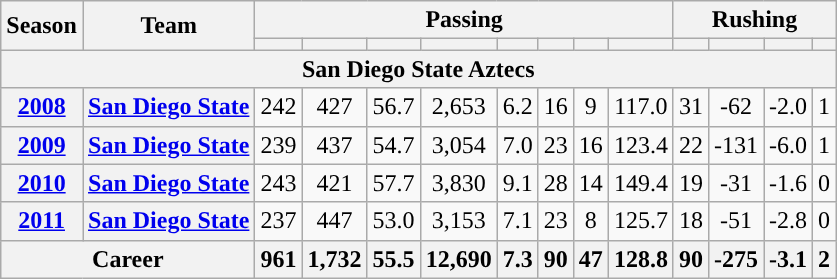<table class="wikitable" style="text-align:center;">
<tr>
<th rowspan="2">Season</th>
<th rowspan="2">Team</th>
<th colspan="8">Passing</th>
<th colspan="4">Rushing</th>
</tr>
<tr>
<th></th>
<th></th>
<th></th>
<th></th>
<th></th>
<th></th>
<th></th>
<th></th>
<th></th>
<th></th>
<th></th>
<th></th>
</tr>
<tr>
<th colspan="14">San Diego State Aztecs</th>
</tr>
<tr>
<th><a href='#'>2008</a></th>
<th><a href='#'>San Diego State</a></th>
<td>242</td>
<td>427</td>
<td>56.7</td>
<td>2,653</td>
<td>6.2</td>
<td>16</td>
<td>9</td>
<td>117.0</td>
<td>31</td>
<td>-62</td>
<td>-2.0</td>
<td>1</td>
</tr>
<tr>
<th><a href='#'>2009</a></th>
<th><a href='#'>San Diego State</a></th>
<td>239</td>
<td>437</td>
<td>54.7</td>
<td>3,054</td>
<td>7.0</td>
<td>23</td>
<td>16</td>
<td>123.4</td>
<td>22</td>
<td>-131</td>
<td>-6.0</td>
<td>1</td>
</tr>
<tr>
<th><a href='#'>2010</a></th>
<th><a href='#'>San Diego State</a></th>
<td>243</td>
<td>421</td>
<td>57.7</td>
<td>3,830</td>
<td>9.1</td>
<td>28</td>
<td>14</td>
<td>149.4</td>
<td>19</td>
<td>-31</td>
<td>-1.6</td>
<td>0</td>
</tr>
<tr>
<th><a href='#'>2011</a></th>
<th><a href='#'>San Diego State</a></th>
<td>237</td>
<td>447</td>
<td>53.0</td>
<td>3,153</td>
<td>7.1</td>
<td>23</td>
<td>8</td>
<td>125.7</td>
<td>18</td>
<td>-51</td>
<td>-2.8</td>
<td>0</td>
</tr>
<tr>
<th colspan="2">Career</th>
<th>961</th>
<th>1,732</th>
<th>55.5</th>
<th>12,690</th>
<th>7.3</th>
<th>90</th>
<th>47</th>
<th>128.8</th>
<th>90</th>
<th>-275</th>
<th>-3.1</th>
<th>2</th>
</tr>
</table>
